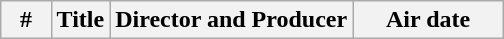<table class="wikitable" style="text-align: center;">
<tr>
<th width="10%">#</th>
<th>Title</th>
<th>Director and Producer</th>
<th width="30%">Air date<br>

</th>
</tr>
</table>
